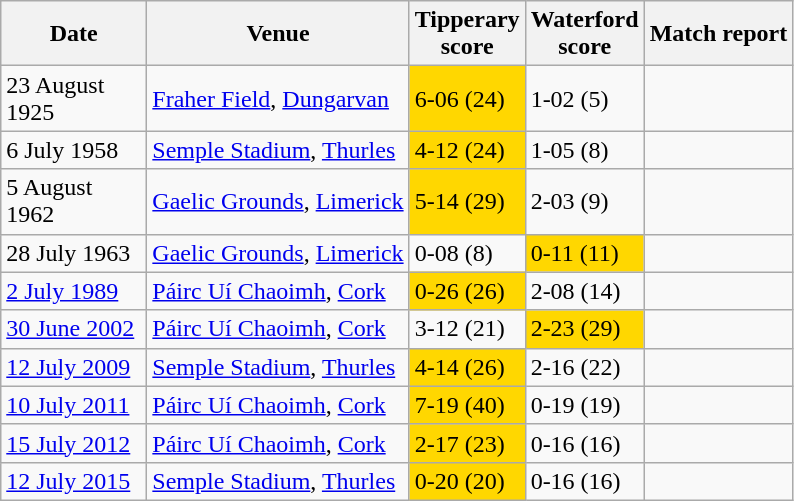<table class="wikitable">
<tr>
<th width=90 style="text-align: center;">Date</th>
<th>Venue</th>
<th>Tipperary <br> score</th>
<th>Waterford <br> score</th>
<th>Match report</th>
</tr>
<tr>
<td>23 August 1925</td>
<td><a href='#'>Fraher Field</a>, <a href='#'>Dungarvan</a></td>
<td style="background-color:#FFD700">6-06 (24)</td>
<td>1-02 (5)</td>
<td></td>
</tr>
<tr>
<td>6 July 1958</td>
<td><a href='#'>Semple Stadium</a>, <a href='#'>Thurles</a></td>
<td style="background-color:#FFD700">4-12 (24)</td>
<td>1-05 (8)</td>
<td></td>
</tr>
<tr>
<td>5 August 1962</td>
<td><a href='#'>Gaelic Grounds</a>, <a href='#'>Limerick</a></td>
<td style="background-color:#FFD700">5-14 (29)</td>
<td>2-03 (9)</td>
<td></td>
</tr>
<tr>
<td>28 July 1963</td>
<td><a href='#'>Gaelic Grounds</a>, <a href='#'>Limerick</a></td>
<td>0-08 (8)</td>
<td style="background-color:#FFD700">0-11 (11)</td>
<td></td>
</tr>
<tr>
<td><a href='#'>2 July 1989</a></td>
<td><a href='#'>Páirc Uí Chaoimh</a>, <a href='#'>Cork</a></td>
<td style="background-color:#FFD700">0-26 (26)</td>
<td>2-08 (14)</td>
<td></td>
</tr>
<tr>
<td><a href='#'>30 June 2002</a></td>
<td><a href='#'>Páirc Uí Chaoimh</a>, <a href='#'>Cork</a></td>
<td>3-12 (21)</td>
<td style="background-color:#FFD700">2-23 (29)</td>
<td></td>
</tr>
<tr>
<td><a href='#'>12 July 2009</a></td>
<td><a href='#'>Semple Stadium</a>, <a href='#'>Thurles</a></td>
<td style="background-color:#FFD700">4-14 (26)</td>
<td>2-16 (22)</td>
<td></td>
</tr>
<tr>
<td><a href='#'>10 July 2011</a></td>
<td><a href='#'>Páirc Uí Chaoimh</a>, <a href='#'>Cork</a></td>
<td style="background-color:#FFD700">7-19 (40)</td>
<td>0-19 (19)</td>
<td></td>
</tr>
<tr>
<td><a href='#'>15 July 2012</a></td>
<td><a href='#'>Páirc Uí Chaoimh</a>, <a href='#'>Cork</a></td>
<td style="background-color:#FFD700">2-17 (23)</td>
<td>0-16 (16)</td>
<td></td>
</tr>
<tr>
<td><a href='#'>12 July 2015</a></td>
<td><a href='#'>Semple Stadium</a>, <a href='#'>Thurles</a></td>
<td style="background-color:#FFD700">0-20 (20)</td>
<td>0-16 (16)</td>
<td></td>
</tr>
</table>
